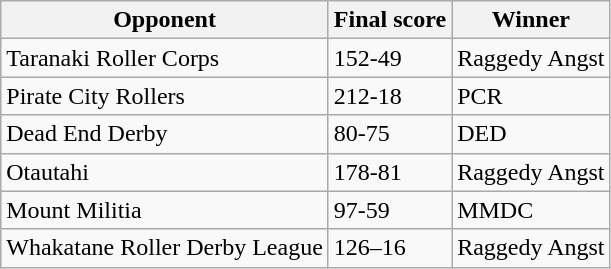<table class="wikitable">
<tr>
<th>Opponent</th>
<th>Final score</th>
<th>Winner</th>
</tr>
<tr>
<td>Taranaki Roller Corps</td>
<td>152-49</td>
<td>Raggedy Angst</td>
</tr>
<tr>
<td>Pirate City Rollers</td>
<td>212-18</td>
<td>PCR</td>
</tr>
<tr>
<td>Dead End Derby</td>
<td>80-75</td>
<td>DED</td>
</tr>
<tr>
<td>Otautahi</td>
<td>178-81</td>
<td>Raggedy Angst</td>
</tr>
<tr>
<td>Mount Militia</td>
<td>97-59</td>
<td>MMDC</td>
</tr>
<tr>
<td>Whakatane Roller Derby League</td>
<td>126–16</td>
<td>Raggedy Angst</td>
</tr>
</table>
